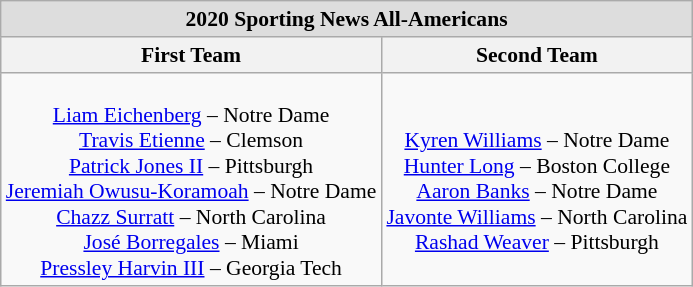<table class="wikitable" style="white-space:nowrap; text-align:center; font-size:90%;">
<tr>
<td colspan="7" style="text-align:center; background:#ddd;"><strong>2020 Sporting News All-Americans</strong></td>
</tr>
<tr>
<th>First Team</th>
<th>Second Team</th>
</tr>
<tr>
<td><br><a href='#'>Liam Eichenberg</a> – Notre Dame<br><a href='#'>Travis Etienne</a> – Clemson<br><a href='#'>Patrick Jones II</a> – Pittsburgh<br><a href='#'>Jeremiah Owusu-Koramoah</a> – Notre Dame<br><a href='#'>Chazz Surratt</a> – North Carolina<br><a href='#'>José Borregales</a> – Miami<br><a href='#'>Pressley Harvin III</a> – Georgia Tech</td>
<td><br><a href='#'>Kyren Williams</a> – Notre Dame<br><a href='#'>Hunter Long</a> – Boston College<br><a href='#'>Aaron Banks</a> – Notre Dame<br><a href='#'>Javonte Williams</a> – North Carolina<br><a href='#'>Rashad Weaver</a> – Pittsburgh</td>
</tr>
</table>
